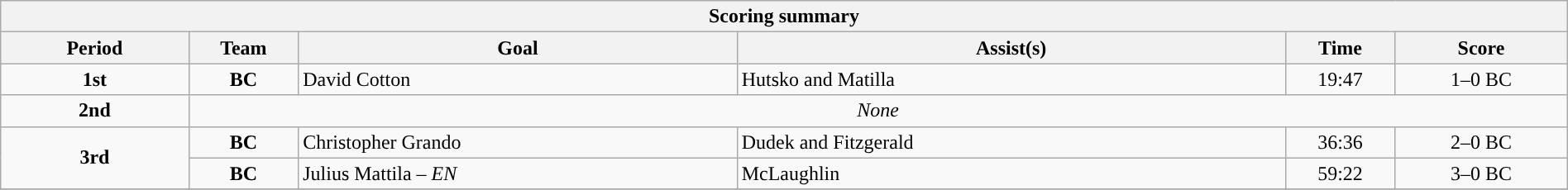<table style="width:100%;" class="wikitable">
<tr>
<th colspan=6>Scoring summary</th>
</tr>
<tr>
<th style="width:12%;">Period</th>
<th style="width:7%;">Team</th>
<th style="width:28%;">Goal</th>
<th style="width:35%;">Assist(s)</th>
<th style="width:7%;">Time</th>
<th style="width:11%;">Score</th>
</tr>
<tr>
<td style="text-align:center;" rowspan="1"><strong>1st</strong></td>
<td align=center><strong>BC</strong></td>
<td>David Cotton</td>
<td>Hutsko and Matilla</td>
<td align=center>19:47</td>
<td align=center>1–0 BC</td>
</tr>
<tr>
<td style="text-align:center;" rowspan="1"><strong>2nd</strong></td>
<td style="text-align:center;" colspan="5"><em>None</em></td>
</tr>
<tr>
<td style="text-align:center;" rowspan="2"><strong>3rd</strong></td>
<td align=center><strong>BC</strong></td>
<td>Christopher Grando</td>
<td>Dudek and Fitzgerald</td>
<td align=center>36:36</td>
<td align=center>2–0 BC</td>
</tr>
<tr>
<td align=center><strong>BC</strong></td>
<td>Julius Mattila – <em>EN</em></td>
<td>McLaughlin</td>
<td align=center>59:22</td>
<td align=center>3–0 BC</td>
</tr>
<tr>
</tr>
</table>
